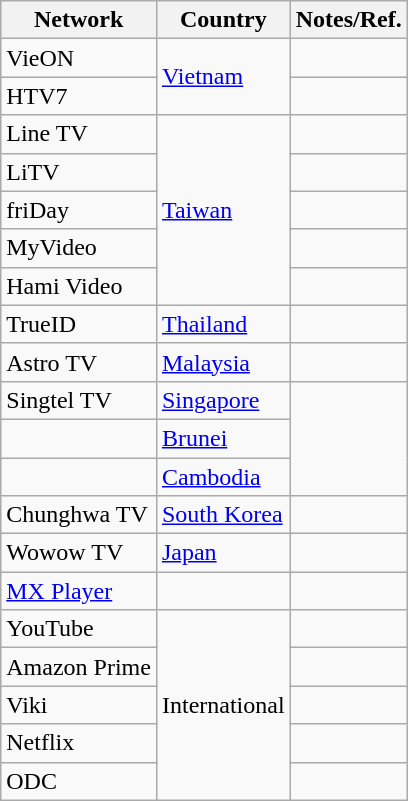<table class="wikitable">
<tr>
<th>Network</th>
<th>Country</th>
<th>Notes/Ref.</th>
</tr>
<tr>
<td>VieON</td>
<td rowspan="2"> <a href='#'>Vietnam</a></td>
<td></td>
</tr>
<tr>
<td>HTV7</td>
<td></td>
</tr>
<tr>
<td>Line TV</td>
<td rowspan="5"><a href='#'>Taiwan</a></td>
<td></td>
</tr>
<tr>
<td>LiTV</td>
<td></td>
</tr>
<tr>
<td>friDay</td>
<td></td>
</tr>
<tr>
<td>MyVideo</td>
<td></td>
</tr>
<tr>
<td>Hami Video</td>
<td></td>
</tr>
<tr>
<td>TrueID</td>
<td> <a href='#'>Thailand</a></td>
<td></td>
</tr>
<tr>
<td>Astro TV</td>
<td> <a href='#'>Malaysia</a></td>
<td></td>
</tr>
<tr>
<td>Singtel TV</td>
<td> <a href='#'>Singapore</a></td>
<td rowspan="3"></td>
</tr>
<tr>
<td></td>
<td> <a href='#'>Brunei</a></td>
</tr>
<tr>
<td></td>
<td> <a href='#'>Cambodia</a></td>
</tr>
<tr>
<td>Chunghwa TV</td>
<td> <a href='#'>South Korea</a></td>
<td></td>
</tr>
<tr>
<td>Wowow TV</td>
<td> <a href='#'>Japan</a></td>
<td></td>
</tr>
<tr>
<td><a href='#'>MX Player</a></td>
<td></td>
<td></td>
</tr>
<tr>
<td>YouTube</td>
<td rowspan="5">International</td>
<td></td>
</tr>
<tr>
<td>Amazon Prime</td>
<td></td>
</tr>
<tr>
<td>Viki</td>
<td></td>
</tr>
<tr>
<td>Netflix</td>
<td></td>
</tr>
<tr>
<td>ODC</td>
<td></td>
</tr>
</table>
